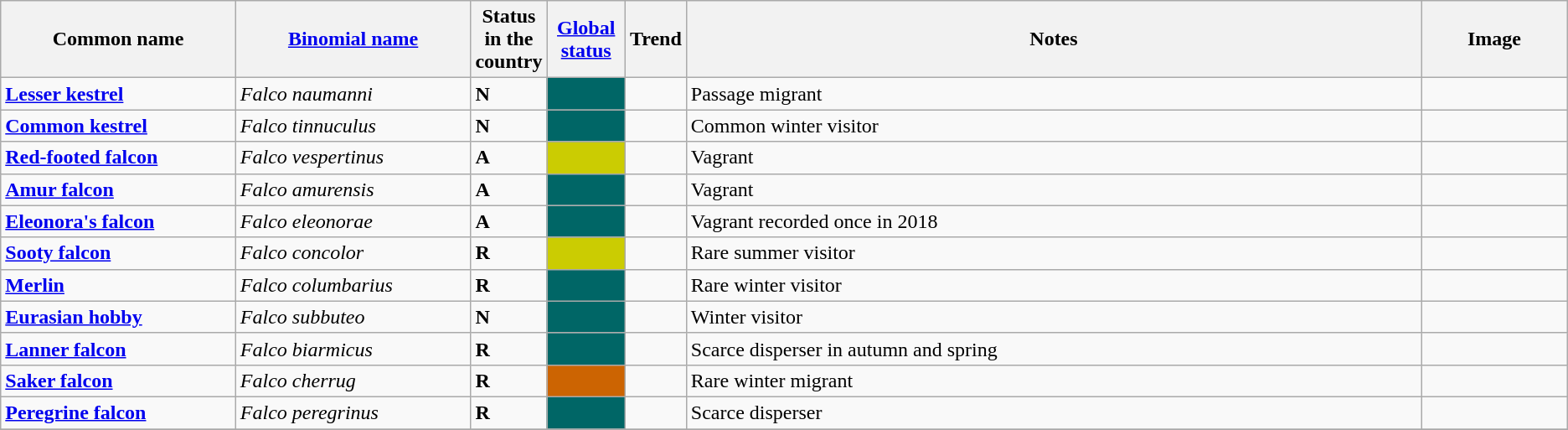<table class="wikitable sortable">
<tr>
<th width="15%">Common name</th>
<th width="15%"><a href='#'>Binomial name</a></th>
<th width="1%">Status in the country</th>
<th width="5%"><a href='#'>Global status</a></th>
<th width="1%">Trend</th>
<th class="unsortable">Notes</th>
<th class="unsortable">Image</th>
</tr>
<tr>
<td><strong><a href='#'>Lesser kestrel</a></strong></td>
<td><em>Falco naumanni</em></td>
<td><strong>N</strong></td>
<td align=center style="background: #006666"></td>
<td align=center></td>
<td>Passage migrant</td>
<td><br></td>
</tr>
<tr>
<td><strong><a href='#'>Common kestrel</a></strong></td>
<td><em>Falco tinnuculus</em></td>
<td><strong>N</strong></td>
<td align=center style="background: #006666"></td>
<td align=center></td>
<td>Common winter visitor</td>
<td><br></td>
</tr>
<tr>
<td><strong><a href='#'>Red-footed falcon</a></strong></td>
<td><em>Falco vespertinus</em></td>
<td><strong>A</strong></td>
<td align=center style="background: #cbcc02"></td>
<td align=center></td>
<td>Vagrant</td>
<td></td>
</tr>
<tr>
<td><strong><a href='#'>Amur falcon</a></strong></td>
<td><em>Falco amurensis</em></td>
<td><strong>A</strong></td>
<td align=center style="background: #006666"></td>
<td align=center></td>
<td>Vagrant</td>
<td></td>
</tr>
<tr>
<td><strong><a href='#'>Eleonora's falcon</a></strong></td>
<td><em>Falco eleonorae</em></td>
<td><strong>A</strong></td>
<td align=center style="background: #006666"></td>
<td align=center></td>
<td>Vagrant recorded once in 2018</td>
<td></td>
</tr>
<tr>
<td><strong><a href='#'>Sooty falcon</a></strong></td>
<td><em>Falco concolor</em></td>
<td><strong>R</strong></td>
<td align=center style="background: #cbcc02"></td>
<td align=center></td>
<td>Rare summer visitor</td>
<td></td>
</tr>
<tr>
<td><strong><a href='#'>Merlin</a></strong></td>
<td><em>Falco columbarius</em></td>
<td><strong>R</strong></td>
<td align=center style="background: #006666"></td>
<td align=center></td>
<td>Rare winter visitor</td>
<td></td>
</tr>
<tr>
<td><strong><a href='#'>Eurasian hobby</a></strong></td>
<td><em>Falco subbuteo</em></td>
<td><strong>N</strong></td>
<td align=center style="background: #006666"></td>
<td align=center></td>
<td>Winter visitor</td>
<td><br></td>
</tr>
<tr>
<td><strong><a href='#'>Lanner falcon</a></strong></td>
<td><em>Falco biarmicus</em></td>
<td><strong>R</strong></td>
<td align=center style="background: #006666"></td>
<td align=center></td>
<td>Scarce disperser in autumn and spring</td>
<td></td>
</tr>
<tr>
<td><strong><a href='#'>Saker falcon</a></strong></td>
<td><em>Falco cherrug</em></td>
<td><strong>R</strong></td>
<td align=center style="background: #cc6402"></td>
<td align=center></td>
<td>Rare winter migrant</td>
<td></td>
</tr>
<tr>
<td><strong><a href='#'>Peregrine falcon</a></strong></td>
<td><em>Falco peregrinus</em></td>
<td><strong>R</strong></td>
<td align=center style="background: #006666"></td>
<td align=center></td>
<td>Scarce disperser</td>
<td></td>
</tr>
<tr>
</tr>
</table>
